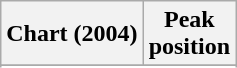<table class="wikitable sortable plainrowheaders" style="text-align:center">
<tr>
<th scope="col">Chart (2004)</th>
<th scope="col">Peak<br>position</th>
</tr>
<tr>
</tr>
<tr>
</tr>
<tr>
</tr>
</table>
